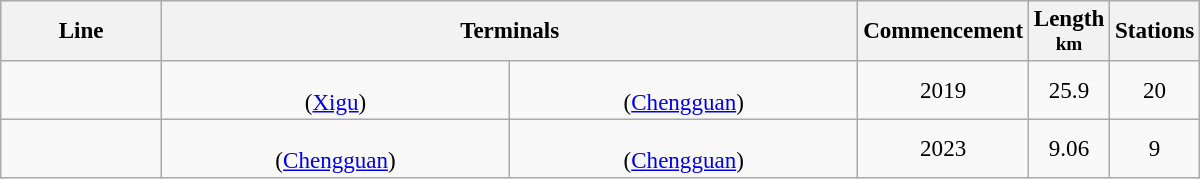<table class="wikitable sortable" style="cell-padding:1.5; font-size:96%; text-align:center;">
<tr>
<th data-sort-type="text"style="width:100px;">Line</th>
<th class="unsortable" colspan="2" style="width:400px; line-height:1.05">Terminals</th>
<th>Commencement</th>
<th style="line-height:1.05">Length<br><small>km</small></th>
<th style="line-height:1.05">Stations</th>
</tr>
<tr>
<td style="text-align:center; line-height:1.05"></td>
<td style="text-align:center; width:225px; line-height:1.05"><strong></strong><br>(<a href='#'>Xigu</a>)</td>
<td style="text-align:center; width:225px; line-height:1.05"><strong></strong><br>(<a href='#'>Chengguan</a>)</td>
<td style="text-align:center; line-height:1.05">2019</td>
<td style="text-align:center; line-height:1.05">25.9</td>
<td style="text-align:center; line-height:1.05">20</td>
</tr>
<tr>
<td style="text-align:center; line-height:1.05"></td>
<td style="text-align:center; width:225px; line-height:1.05"><strong></strong><br>(<a href='#'>Chengguan</a>)</td>
<td style="text-align:center; width:225px; line-height:1.05"><strong></strong><br>(<a href='#'>Chengguan</a>)</td>
<td style="text-align:center; line-height:1.05">2023</td>
<td style="text-align:center; line-height:1.05">9.06</td>
<td style="text-align:center; line-height:1.05">9<br></td>
</tr>
</table>
